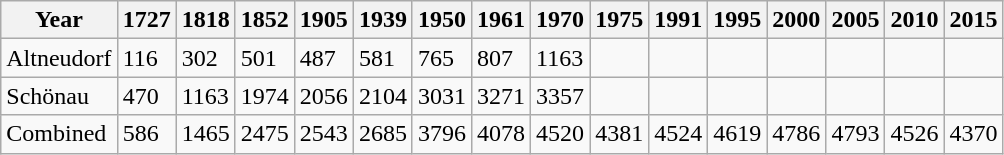<table class="wikitable">
<tr>
<th>Year</th>
<th>1727</th>
<th>1818</th>
<th>1852</th>
<th>1905</th>
<th>1939</th>
<th>1950</th>
<th>1961</th>
<th>1970</th>
<th>1975</th>
<th>1991</th>
<th>1995</th>
<th>2000</th>
<th>2005</th>
<th>2010</th>
<th>2015</th>
</tr>
<tr>
<td>Altneudorf</td>
<td>116</td>
<td>302</td>
<td>501</td>
<td>487</td>
<td>581</td>
<td>765</td>
<td>807</td>
<td>1163</td>
<td></td>
<td></td>
<td></td>
<td></td>
<td></td>
<td></td>
<td></td>
</tr>
<tr>
<td>Schönau</td>
<td>470</td>
<td>1163</td>
<td>1974</td>
<td>2056</td>
<td>2104</td>
<td>3031</td>
<td>3271</td>
<td>3357</td>
<td></td>
<td></td>
<td></td>
<td></td>
<td></td>
<td></td>
<td></td>
</tr>
<tr>
<td>Combined</td>
<td>586</td>
<td>1465</td>
<td>2475</td>
<td>2543</td>
<td>2685</td>
<td>3796</td>
<td>4078</td>
<td>4520</td>
<td>4381</td>
<td>4524</td>
<td>4619</td>
<td>4786</td>
<td>4793</td>
<td>4526</td>
<td>4370</td>
</tr>
</table>
